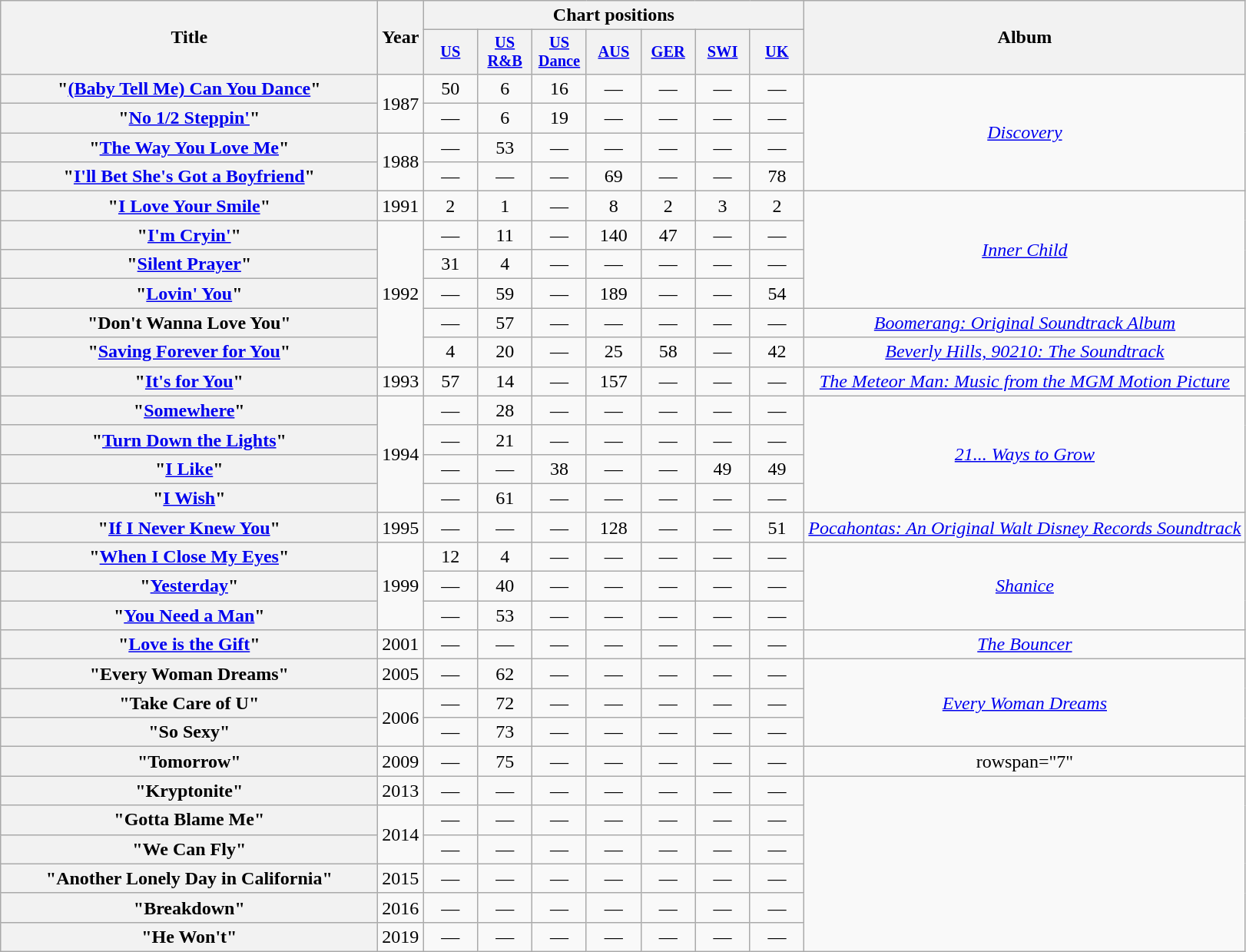<table class="wikitable plainrowheaders" style="text-align:center;">
<tr>
<th scope="col" rowspan="2" style="width:20em;">Title</th>
<th scope="col" rowspan="2">Year</th>
<th scope="col" colspan="7">Chart positions</th>
<th scope="col" rowspan="2">Album</th>
</tr>
<tr>
<th style="width:3em;font-size:85%"><a href='#'>US</a><br></th>
<th style="width:3em;font-size:85%"><a href='#'>US R&B</a><br></th>
<th style="width:3em;font-size:85%"><a href='#'>US Dance</a><br></th>
<th style="width:3em;font-size:85%"><a href='#'>AUS</a><br></th>
<th style="width:3em;font-size:85%"><a href='#'>GER</a><br></th>
<th style="width:3em;font-size:85%"><a href='#'>SWI</a><br></th>
<th style="width:3em;font-size:85%"><a href='#'>UK</a><br></th>
</tr>
<tr>
<th scope="row">"<a href='#'>(Baby Tell Me) Can You Dance</a>"</th>
<td rowspan="2">1987</td>
<td>50</td>
<td>6</td>
<td>16</td>
<td>—</td>
<td>—</td>
<td>—</td>
<td>—</td>
<td rowspan="4"><em><a href='#'>Discovery</a></em></td>
</tr>
<tr>
<th scope="row">"<a href='#'>No 1/2 Steppin'</a>"</th>
<td>—</td>
<td>6</td>
<td>19</td>
<td>—</td>
<td>—</td>
<td>—</td>
<td>—</td>
</tr>
<tr>
<th scope="row">"<a href='#'>The Way You Love Me</a>"</th>
<td rowspan="2">1988</td>
<td>—</td>
<td>53</td>
<td>—</td>
<td>—</td>
<td>—</td>
<td>—</td>
<td>—</td>
</tr>
<tr>
<th scope="row">"<a href='#'>I'll Bet She's Got a Boyfriend</a>"</th>
<td>—</td>
<td>—</td>
<td>—</td>
<td>69</td>
<td>—</td>
<td>—</td>
<td>78</td>
</tr>
<tr>
<th scope="row">"<a href='#'>I Love Your Smile</a>"</th>
<td>1991</td>
<td>2</td>
<td>1</td>
<td>—</td>
<td>8</td>
<td>2</td>
<td>3</td>
<td>2</td>
<td rowspan="4"><em><a href='#'>Inner Child</a></em></td>
</tr>
<tr>
<th scope="row">"<a href='#'>I'm Cryin'</a>"</th>
<td rowspan="5">1992</td>
<td>—</td>
<td>11</td>
<td>—</td>
<td>140</td>
<td>47</td>
<td>—</td>
<td>—</td>
</tr>
<tr>
<th scope="row">"<a href='#'>Silent Prayer</a>" </th>
<td>31</td>
<td>4</td>
<td>—</td>
<td>—</td>
<td>—</td>
<td>—</td>
<td>—</td>
</tr>
<tr>
<th scope="row">"<a href='#'>Lovin' You</a>"</th>
<td>—</td>
<td>59</td>
<td>—</td>
<td>189</td>
<td>—</td>
<td>—</td>
<td>54</td>
</tr>
<tr>
<th scope="row">"Don't Wanna Love You"</th>
<td>—</td>
<td>57</td>
<td>—</td>
<td>—</td>
<td>—</td>
<td>—</td>
<td>—</td>
<td><em><a href='#'>Boomerang: Original Soundtrack Album</a></em></td>
</tr>
<tr>
<th scope="row">"<a href='#'>Saving Forever for You</a>"</th>
<td>4</td>
<td>20</td>
<td>—</td>
<td>25</td>
<td>58</td>
<td>—</td>
<td>42</td>
<td><em><a href='#'>Beverly Hills, 90210: The Soundtrack</a></em></td>
</tr>
<tr>
<th scope="row">"<a href='#'>It's for You</a>"</th>
<td>1993</td>
<td>57</td>
<td>14</td>
<td>—</td>
<td>157</td>
<td>—</td>
<td>—</td>
<td>—</td>
<td><em><a href='#'>The Meteor Man: Music from the MGM Motion Picture</a></em></td>
</tr>
<tr>
<th scope="row">"<a href='#'>Somewhere</a>"</th>
<td rowspan="4">1994</td>
<td>—</td>
<td>28</td>
<td>—</td>
<td>—</td>
<td>—</td>
<td>—</td>
<td>—</td>
<td rowspan="4"><em><a href='#'>21... Ways to Grow</a></em></td>
</tr>
<tr>
<th scope="row">"<a href='#'>Turn Down the Lights</a>"</th>
<td>—</td>
<td>21</td>
<td>—</td>
<td>—</td>
<td>—</td>
<td>—</td>
<td>—</td>
</tr>
<tr>
<th scope="row">"<a href='#'>I Like</a>"</th>
<td>—</td>
<td>—</td>
<td>38</td>
<td>—</td>
<td>—</td>
<td>49</td>
<td>49</td>
</tr>
<tr>
<th scope="row">"<a href='#'>I Wish</a>"</th>
<td>—</td>
<td>61</td>
<td>—</td>
<td>—</td>
<td>—</td>
<td>—</td>
<td>—</td>
</tr>
<tr>
<th scope="row">"<a href='#'>If I Never Knew You</a>" </th>
<td>1995</td>
<td>—</td>
<td>—</td>
<td>—</td>
<td>128</td>
<td>—</td>
<td>—</td>
<td>51</td>
<td><em><a href='#'>Pocahontas: An Original Walt Disney Records Soundtrack</a></em></td>
</tr>
<tr>
<th scope="row">"<a href='#'>When I Close My Eyes</a>"</th>
<td rowspan="3">1999</td>
<td>12</td>
<td>4</td>
<td>—</td>
<td>—</td>
<td>—</td>
<td>—</td>
<td>—</td>
<td rowspan="3"><em><a href='#'>Shanice</a></em></td>
</tr>
<tr>
<th scope="row">"<a href='#'>Yesterday</a>"</th>
<td>—</td>
<td>40</td>
<td>—</td>
<td>—</td>
<td>—</td>
<td>—</td>
<td>—</td>
</tr>
<tr>
<th scope="row">"<a href='#'>You Need a Man</a>"</th>
<td>—</td>
<td>53</td>
<td>—</td>
<td>—</td>
<td>—</td>
<td>—</td>
<td>—</td>
</tr>
<tr>
<th scope="row">"<a href='#'>Love is the Gift</a>"</th>
<td>2001</td>
<td>—</td>
<td>—</td>
<td>—</td>
<td>—</td>
<td>—</td>
<td>—</td>
<td>—</td>
<td><em><a href='#'>The Bouncer</a></em></td>
</tr>
<tr>
<th scope="row">"Every Woman Dreams"</th>
<td>2005</td>
<td>—</td>
<td>62</td>
<td>—</td>
<td>—</td>
<td>—</td>
<td>—</td>
<td>—</td>
<td rowspan="3"><em><a href='#'>Every Woman Dreams</a></em></td>
</tr>
<tr>
<th scope="row">"Take Care of U"</th>
<td rowspan="2">2006</td>
<td>—</td>
<td>72</td>
<td>—</td>
<td>—</td>
<td>—</td>
<td>—</td>
<td>—</td>
</tr>
<tr>
<th scope="row">"So Sexy" </th>
<td>—</td>
<td>73</td>
<td>—</td>
<td>—</td>
<td>—</td>
<td>—</td>
<td>—</td>
</tr>
<tr>
<th scope="row">"Tomorrow"</th>
<td>2009</td>
<td>—</td>
<td>75</td>
<td>—</td>
<td>—</td>
<td>—</td>
<td>—</td>
<td>—</td>
<td>rowspan="7" </td>
</tr>
<tr>
<th scope="row">"Kryptonite"</th>
<td>2013</td>
<td>—</td>
<td>—</td>
<td>—</td>
<td>—</td>
<td>—</td>
<td>—</td>
<td>—</td>
</tr>
<tr>
<th scope="row">"Gotta Blame Me"</th>
<td rowspan="2">2014</td>
<td>—</td>
<td>—</td>
<td>—</td>
<td>—</td>
<td>—</td>
<td>—</td>
<td>—</td>
</tr>
<tr>
<th scope="row">"We Can Fly"</th>
<td>—</td>
<td>—</td>
<td>—</td>
<td>—</td>
<td>—</td>
<td>—</td>
<td>—</td>
</tr>
<tr>
<th scope="row">"Another Lonely Day in California"</th>
<td>2015</td>
<td>—</td>
<td>—</td>
<td>—</td>
<td>—</td>
<td>—</td>
<td>—</td>
<td>—</td>
</tr>
<tr>
<th scope="row">"Breakdown"</th>
<td>2016</td>
<td>—</td>
<td>—</td>
<td>—</td>
<td>—</td>
<td>—</td>
<td>—</td>
<td>—</td>
</tr>
<tr>
<th scope="row">"He Won't"</th>
<td>2019</td>
<td>—</td>
<td>—</td>
<td>—</td>
<td>—</td>
<td>—</td>
<td>—</td>
<td>—</td>
</tr>
</table>
